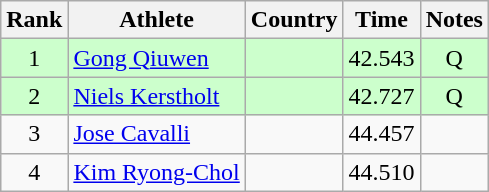<table class="wikitable sortable" style="text-align:center">
<tr>
<th>Rank</th>
<th>Athlete</th>
<th>Country</th>
<th>Time</th>
<th>Notes</th>
</tr>
<tr bgcolor=ccffcc>
<td>1</td>
<td align=left><a href='#'>Gong Qiuwen</a></td>
<td align=left></td>
<td>42.543</td>
<td>Q</td>
</tr>
<tr bgcolor=ccffcc>
<td>2</td>
<td align=left><a href='#'>Niels Kerstholt</a></td>
<td align=left></td>
<td>42.727</td>
<td>Q</td>
</tr>
<tr>
<td>3</td>
<td align=left><a href='#'>Jose Cavalli</a></td>
<td align=left></td>
<td>44.457</td>
<td></td>
</tr>
<tr>
<td>4</td>
<td align=left><a href='#'>Kim Ryong-Chol</a></td>
<td align=left></td>
<td>44.510</td>
<td></td>
</tr>
</table>
